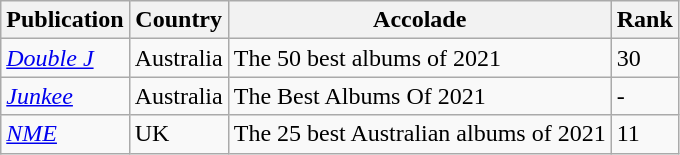<table class="wikitable">
<tr>
<th>Publication</th>
<th>Country</th>
<th>Accolade</th>
<th>Rank</th>
</tr>
<tr>
<td><a href='#'><em>Double J</em></a></td>
<td>Australia</td>
<td>The 50 best albums of 2021</td>
<td>30</td>
</tr>
<tr>
<td><em><a href='#'>Junkee</a></em></td>
<td>Australia</td>
<td>The Best Albums Of 2021</td>
<td>-</td>
</tr>
<tr>
<td><em><a href='#'>NME</a></em></td>
<td>UK</td>
<td>The 25 best Australian albums of 2021</td>
<td>11</td>
</tr>
</table>
